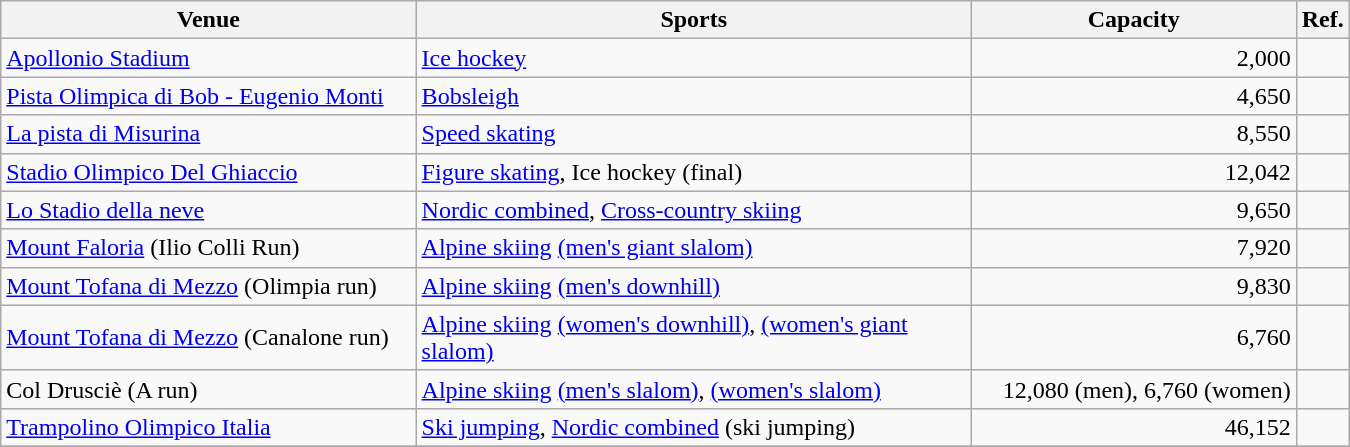<table class="wikitable sortable" width=900px>
<tr>
<th width=32%>Venue</th>
<th class="unsortable" width=43%>Sports</th>
<th width=25%>Capacity</th>
<th class="unsortable">Ref.</th>
</tr>
<tr>
<td><a href='#'>Apollonio Stadium</a></td>
<td><a href='#'>Ice hockey</a></td>
<td align="right">2,000</td>
<td align=center></td>
</tr>
<tr>
<td><a href='#'>Pista Olimpica di Bob - Eugenio Monti</a></td>
<td><a href='#'>Bobsleigh</a></td>
<td align="right">4,650</td>
<td align=center></td>
</tr>
<tr>
<td><a href='#'>La pista di Misurina</a></td>
<td><a href='#'>Speed skating</a></td>
<td align="right">8,550</td>
<td align=center></td>
</tr>
<tr>
<td><a href='#'>Stadio Olimpico Del Ghiaccio</a></td>
<td><a href='#'>Figure skating</a>, Ice hockey (final)</td>
<td align="right">12,042</td>
<td align=center></td>
</tr>
<tr>
<td><a href='#'>Lo Stadio della neve</a></td>
<td><a href='#'>Nordic combined</a>, <a href='#'>Cross-country skiing</a></td>
<td align="right">9,650</td>
<td align=center></td>
</tr>
<tr>
<td><a href='#'>Mount Faloria</a> (Ilio Colli Run)</td>
<td><a href='#'>Alpine skiing</a> <a href='#'>(men's giant slalom)</a></td>
<td align="right">7,920</td>
<td align=center></td>
</tr>
<tr>
<td><a href='#'>Mount Tofana di Mezzo</a> (Olimpia run)</td>
<td><a href='#'>Alpine skiing</a> <a href='#'>(men's downhill)</a></td>
<td align="right">9,830</td>
<td align=center></td>
</tr>
<tr>
<td><a href='#'>Mount Tofana di Mezzo</a> (Canalone run)</td>
<td><a href='#'>Alpine skiing</a> <a href='#'>(women's downhill)</a>, <a href='#'>(women's giant slalom)</a></td>
<td align="right">6,760</td>
<td align=center></td>
</tr>
<tr>
<td>Col Drusciè (A run)</td>
<td><a href='#'>Alpine skiing</a> <a href='#'>(men's slalom)</a>, <a href='#'>(women's slalom)</a></td>
<td align="right">12,080 (men), 6,760 (women)</td>
<td align=center></td>
</tr>
<tr>
<td><a href='#'>Trampolino Olimpico Italia</a></td>
<td><a href='#'>Ski jumping</a>, <a href='#'>Nordic combined</a> (ski jumping)</td>
<td align="right">46,152</td>
<td align=center></td>
</tr>
<tr>
</tr>
</table>
